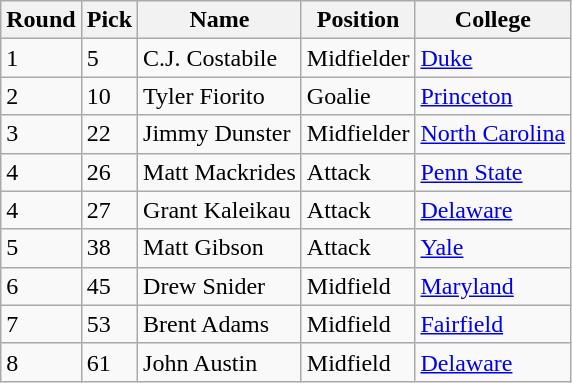<table class="wikitable">
<tr>
<th>Round</th>
<th>Pick</th>
<th>Name</th>
<th>Position</th>
<th>College</th>
</tr>
<tr>
<td>1</td>
<td>5</td>
<td>C.J. Costabile</td>
<td>Midfielder</td>
<td><a href='#'>Duke</a></td>
</tr>
<tr>
<td>2</td>
<td>10</td>
<td>Tyler Fiorito</td>
<td>Goalie</td>
<td><a href='#'>Princeton</a></td>
</tr>
<tr>
<td>3</td>
<td>22</td>
<td>Jimmy Dunster</td>
<td>Midfielder</td>
<td><a href='#'>North Carolina</a></td>
</tr>
<tr>
<td>4</td>
<td>26</td>
<td>Matt Mackrides</td>
<td>Attack</td>
<td><a href='#'>Penn State</a></td>
</tr>
<tr>
<td>4</td>
<td>27</td>
<td>Grant Kaleikau</td>
<td>Attack</td>
<td><a href='#'>Delaware</a></td>
</tr>
<tr>
<td>5</td>
<td>38</td>
<td>Matt Gibson</td>
<td>Attack</td>
<td><a href='#'>Yale</a></td>
</tr>
<tr>
<td>6</td>
<td>45</td>
<td>Drew Snider</td>
<td>Midfield</td>
<td><a href='#'>Maryland</a></td>
</tr>
<tr>
<td>7</td>
<td>53</td>
<td>Brent Adams</td>
<td>Midfield</td>
<td><a href='#'>Fairfield</a></td>
</tr>
<tr>
<td>8</td>
<td>61</td>
<td>John Austin</td>
<td>Midfield</td>
<td><a href='#'>Delaware</a></td>
</tr>
</table>
